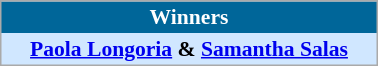<table align=center cellpadding="2" cellspacing="0" style="background: #f9f9f9; border: 1px #aaa solid; border-collapse: collapse; font-size: 90%;" width=20%>
<tr align=center bgcolor=#006699 style="color:white;">
<th width=100%><strong>Winners</strong></th>
</tr>
<tr align=center bgcolor=#D0E7FF>
<td align=center> <strong><a href='#'>Paola Longoria</a> & <a href='#'>Samantha Salas</a></strong></td>
</tr>
</table>
